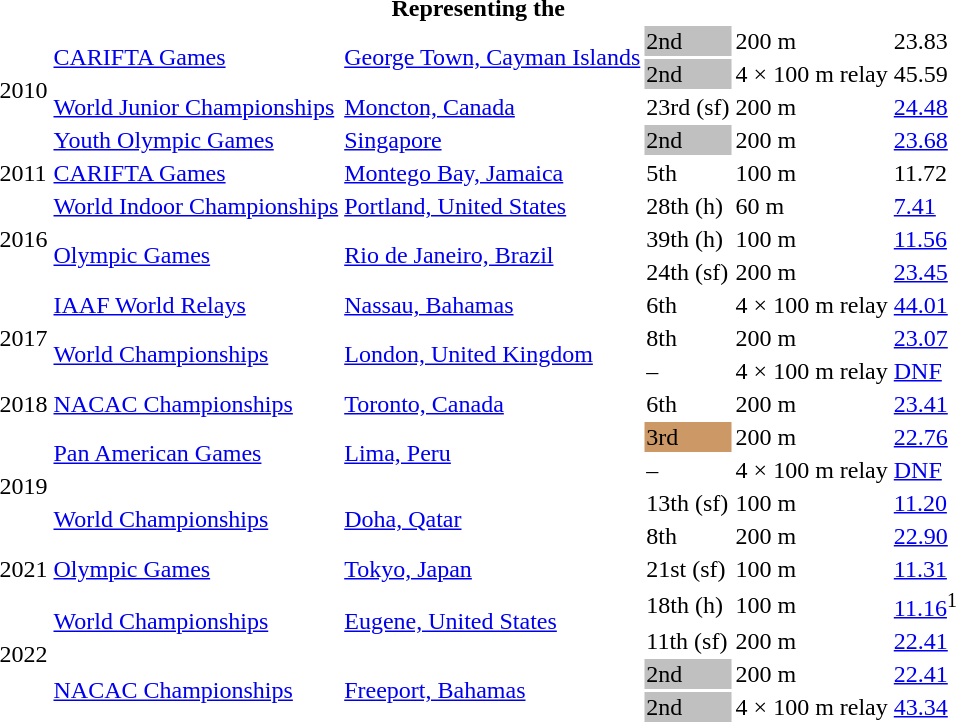<table>
<tr>
<th colspan="6">Representing the </th>
</tr>
<tr>
<td rowspan=4>2010</td>
<td rowspan=2><a href='#'>CARIFTA Games</a></td>
<td rowspan=2><a href='#'>George Town, Cayman Islands</a></td>
<td bgcolor=silver>2nd</td>
<td>200 m</td>
<td>23.83</td>
</tr>
<tr>
<td bgcolor=silver>2nd</td>
<td>4 × 100 m relay</td>
<td>45.59</td>
</tr>
<tr>
<td><a href='#'>World Junior Championships</a></td>
<td><a href='#'>Moncton, Canada</a></td>
<td>23rd (sf)</td>
<td>200 m</td>
<td><a href='#'>24.48</a></td>
</tr>
<tr>
<td><a href='#'>Youth Olympic Games</a></td>
<td><a href='#'>Singapore</a></td>
<td bgcolor=silver>2nd</td>
<td>200 m</td>
<td><a href='#'>23.68</a></td>
</tr>
<tr>
<td>2011</td>
<td><a href='#'>CARIFTA Games</a></td>
<td><a href='#'>Montego Bay, Jamaica</a></td>
<td>5th</td>
<td>100 m</td>
<td>11.72</td>
</tr>
<tr>
<td rowspan=3>2016</td>
<td><a href='#'>World Indoor Championships</a></td>
<td><a href='#'>Portland, United States</a></td>
<td>28th (h)</td>
<td>60 m</td>
<td><a href='#'>7.41</a></td>
</tr>
<tr>
<td rowspan=2><a href='#'>Olympic Games</a></td>
<td rowspan=2><a href='#'>Rio de Janeiro, Brazil</a></td>
<td>39th (h)</td>
<td>100 m</td>
<td><a href='#'>11.56</a></td>
</tr>
<tr>
<td>24th (sf)</td>
<td>200 m</td>
<td><a href='#'>23.45</a></td>
</tr>
<tr>
<td rowspan=3>2017</td>
<td><a href='#'>IAAF World Relays</a></td>
<td><a href='#'>Nassau, Bahamas</a></td>
<td>6th</td>
<td>4 × 100 m relay</td>
<td><a href='#'>44.01</a></td>
</tr>
<tr>
<td rowspan=2><a href='#'>World Championships</a></td>
<td rowspan=2><a href='#'>London, United Kingdom</a></td>
<td>8th</td>
<td>200 m</td>
<td><a href='#'>23.07</a></td>
</tr>
<tr>
<td>–</td>
<td>4 × 100 m relay</td>
<td><a href='#'>DNF</a></td>
</tr>
<tr>
<td>2018</td>
<td><a href='#'>NACAC Championships</a></td>
<td><a href='#'>Toronto, Canada</a></td>
<td>6th</td>
<td>200 m</td>
<td><a href='#'>23.41</a></td>
</tr>
<tr>
<td rowspan=4>2019</td>
<td rowspan=2><a href='#'>Pan American Games</a></td>
<td rowspan=2><a href='#'>Lima, Peru</a></td>
<td bgcolor=cc9966>3rd</td>
<td>200 m</td>
<td><a href='#'>22.76</a></td>
</tr>
<tr>
<td>–</td>
<td>4 × 100 m relay</td>
<td><a href='#'>DNF</a></td>
</tr>
<tr>
<td rowspan=2><a href='#'>World Championships</a></td>
<td rowspan=2><a href='#'>Doha, Qatar</a></td>
<td>13th (sf)</td>
<td>100 m</td>
<td><a href='#'>11.20</a></td>
</tr>
<tr>
<td>8th</td>
<td>200 m</td>
<td><a href='#'>22.90</a></td>
</tr>
<tr>
<td>2021</td>
<td><a href='#'>Olympic Games</a></td>
<td><a href='#'>Tokyo, Japan</a></td>
<td>21st (sf)</td>
<td>100 m</td>
<td><a href='#'>11.31</a></td>
</tr>
<tr>
<td rowspan=4>2022</td>
<td rowspan=2><a href='#'>World Championships</a></td>
<td rowspan=2><a href='#'>Eugene, United States</a></td>
<td>18th (h)</td>
<td>100 m</td>
<td><a href='#'>11.16</a><sup>1</sup></td>
</tr>
<tr>
<td>11th (sf)</td>
<td>200 m</td>
<td><a href='#'>22.41</a></td>
</tr>
<tr>
<td rowspan=2><a href='#'>NACAC Championships</a></td>
<td rowspan=2><a href='#'>Freeport, Bahamas</a></td>
<td bgcolor=silver>2nd</td>
<td>200 m</td>
<td><a href='#'>22.41</a></td>
</tr>
<tr>
<td bgcolor=silver>2nd</td>
<td>4 × 100 m relay</td>
<td><a href='#'>43.34</a></td>
</tr>
</table>
